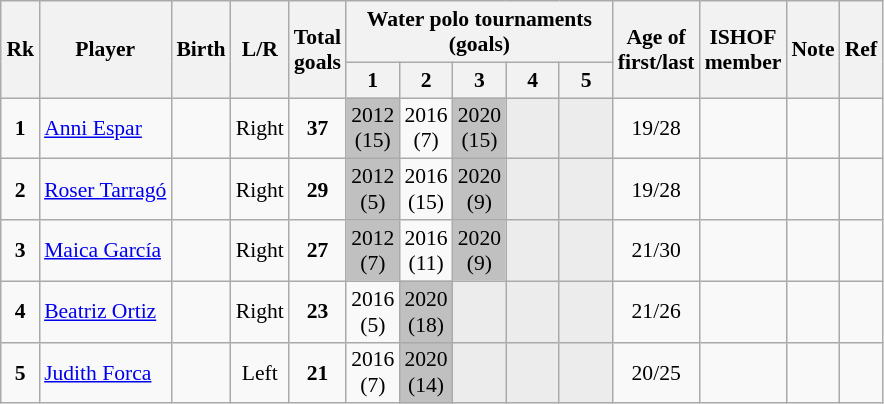<table class="wikitable sortable" style="text-align: center; font-size: 90%; margin-left: 1em;">
<tr>
<th rowspan="2">Rk</th>
<th rowspan="2">Player</th>
<th rowspan="2">Birth</th>
<th rowspan="2">L/R</th>
<th rowspan="2">Total<br>goals</th>
<th colspan="5">Water polo tournaments<br>(goals)</th>
<th rowspan="2">Age of<br>first/last</th>
<th rowspan="2">ISHOF<br>member</th>
<th rowspan="2">Note</th>
<th rowspan="2" class="unsortable">Ref</th>
</tr>
<tr>
<th>1</th>
<th style="width: 2em;" class="unsortable">2</th>
<th style="width: 2em;" class="unsortable">3</th>
<th style="width: 2em;" class="unsortable">4</th>
<th style="width: 2em;" class="unsortable">5</th>
</tr>
<tr>
<td><strong>1</strong></td>
<td style="text-align: left;" data-sort-value="Espar, Anni"><a href='#'>Anni Espar</a></td>
<td></td>
<td>Right</td>
<td><strong>37</strong></td>
<td style="background-color: silver;">2012<br>(15)</td>
<td>2016<br>(7)</td>
<td style="background-color: silver;">2020<br>(15)</td>
<td style="background-color: #ececec;"></td>
<td style="background-color: #ececec;"></td>
<td>19/28</td>
<td></td>
<td style="text-align: left;"></td>
<td></td>
</tr>
<tr>
<td><strong>2</strong></td>
<td style="text-align: left;" data-sort-value="Tarragó, Roser"><a href='#'>Roser Tarragó</a></td>
<td></td>
<td>Right</td>
<td><strong>29</strong></td>
<td style="background-color: silver;">2012<br>(5)</td>
<td>2016<br>(15)</td>
<td style="background-color: silver;">2020<br>(9)</td>
<td style="background-color: #ececec;"></td>
<td style="background-color: #ececec;"></td>
<td>19/28</td>
<td></td>
<td style="text-align: left;"></td>
<td></td>
</tr>
<tr>
<td><strong>3</strong></td>
<td style="text-align: left;" data-sort-value="García, Maica"><a href='#'>Maica García</a></td>
<td></td>
<td>Right</td>
<td><strong>27</strong></td>
<td style="background-color: silver;">2012<br>(7)</td>
<td>2016<br>(11)</td>
<td style="background-color: silver;">2020<br>(9)</td>
<td style="background-color: #ececec;"></td>
<td style="background-color: #ececec;"></td>
<td>21/30</td>
<td></td>
<td style="text-align: left;"></td>
<td></td>
</tr>
<tr>
<td><strong>4</strong></td>
<td style="text-align: left;" data-sort-value="Ortiz, Beatriz"><a href='#'>Beatriz Ortiz</a></td>
<td></td>
<td>Right</td>
<td><strong>23</strong></td>
<td>2016<br>(5)</td>
<td style="background-color: silver;">2020<br>(18)</td>
<td style="background-color: #ececec;"></td>
<td style="background-color: #ececec;"></td>
<td style="background-color: #ececec;"></td>
<td>21/26</td>
<td></td>
<td style="text-align: left;"></td>
<td></td>
</tr>
<tr>
<td><strong>5</strong></td>
<td style="text-align: left;" data-sort-value="Forca, Judith"><a href='#'>Judith Forca</a></td>
<td></td>
<td>Left</td>
<td><strong>21</strong></td>
<td>2016<br>(7)</td>
<td style="background-color: silver;">2020<br>(14)</td>
<td style="background-color: #ececec;"></td>
<td style="background-color: #ececec;"></td>
<td style="background-color: #ececec;"></td>
<td>20/25</td>
<td></td>
<td style="text-align: left;"></td>
<td></td>
</tr>
</table>
